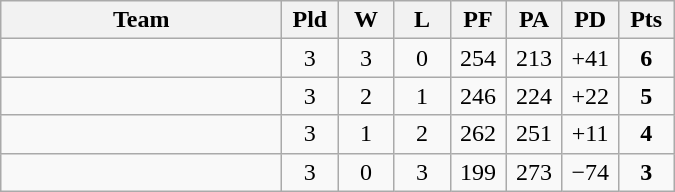<table class=wikitable style="text-align:center">
<tr>
<th width=180>Team</th>
<th width=30>Pld</th>
<th width=30>W</th>
<th width=30>L</th>
<th width=30>PF</th>
<th width=30>PA</th>
<th width=30>PD</th>
<th width=30>Pts</th>
</tr>
<tr>
<td align="left"></td>
<td>3</td>
<td>3</td>
<td>0</td>
<td>254</td>
<td>213</td>
<td>+41</td>
<td><strong>6</strong></td>
</tr>
<tr>
<td align="left"></td>
<td>3</td>
<td>2</td>
<td>1</td>
<td>246</td>
<td>224</td>
<td>+22</td>
<td><strong>5</strong></td>
</tr>
<tr>
<td align="left"></td>
<td>3</td>
<td>1</td>
<td>2</td>
<td>262</td>
<td>251</td>
<td>+11</td>
<td><strong>4</strong></td>
</tr>
<tr>
<td align="left"></td>
<td>3</td>
<td>0</td>
<td>3</td>
<td>199</td>
<td>273</td>
<td>−74</td>
<td><strong>3</strong></td>
</tr>
</table>
